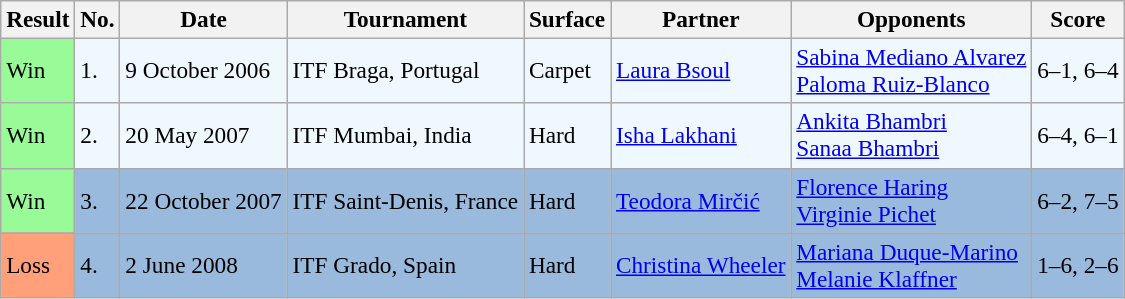<table class="sortable wikitable" style="font-size:97%;">
<tr>
<th>Result</th>
<th>No.</th>
<th>Date</th>
<th>Tournament</th>
<th>Surface</th>
<th>Partner</th>
<th>Opponents</th>
<th class="unsortable">Score</th>
</tr>
<tr bgcolor="#f0f8ff">
<td style="background:#98fb98;">Win</td>
<td>1.</td>
<td>9 October 2006</td>
<td>ITF Braga, Portugal</td>
<td>Carpet</td>
<td> <a href='#'>Laura Bsoul</a></td>
<td> <a href='#'>Sabina Mediano Alvarez</a><br> <a href='#'>Paloma Ruiz-Blanco</a></td>
<td>6–1, 6–4</td>
</tr>
<tr bgcolor="#f0f8ff">
<td style="background:#98fb98;">Win</td>
<td>2.</td>
<td>20 May 2007</td>
<td>ITF Mumbai, India</td>
<td>Hard</td>
<td> <a href='#'>Isha Lakhani</a></td>
<td> <a href='#'>Ankita Bhambri</a><br> <a href='#'>Sanaa Bhambri</a></td>
<td>6–4, 6–1</td>
</tr>
<tr bgcolor="#99BADD">
<td style="background:#98fb98;">Win</td>
<td>3.</td>
<td>22 October 2007</td>
<td>ITF Saint-Denis, France</td>
<td>Hard</td>
<td> <a href='#'>Teodora Mirčić</a></td>
<td> <a href='#'>Florence Haring</a><br> <a href='#'>Virginie Pichet</a></td>
<td>6–2, 7–5</td>
</tr>
<tr bgcolor="#99BADD">
<td style="background:#ffa07a;">Loss</td>
<td>4.</td>
<td>2 June 2008</td>
<td>ITF Grado, Spain</td>
<td>Hard</td>
<td> <a href='#'>Christina Wheeler</a></td>
<td> <a href='#'>Mariana Duque-Marino</a><br> <a href='#'>Melanie Klaffner</a></td>
<td>1–6, 2–6</td>
</tr>
</table>
